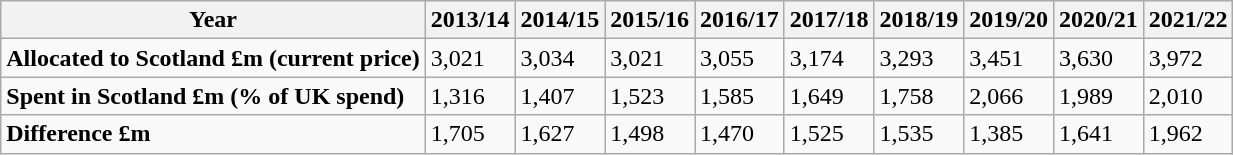<table class="wikitable">
<tr>
<th>Year</th>
<th>2013/14</th>
<th>2014/15</th>
<th>2015/16</th>
<th>2016/17</th>
<th>2017/18</th>
<th>2018/19</th>
<th>2019/20</th>
<th>2020/21</th>
<th>2021/22</th>
</tr>
<tr>
<td><strong>Allocated to Scotland £m (current price)</strong></td>
<td>3,021</td>
<td>3,034</td>
<td>3,021</td>
<td>3,055</td>
<td>3,174</td>
<td>3,293</td>
<td>3,451</td>
<td>3,630</td>
<td>3,972</td>
</tr>
<tr>
<td><strong>Spent in Scotland £m (% of UK spend)</strong></td>
<td>1,316</td>
<td>1,407</td>
<td>1,523</td>
<td>1,585</td>
<td>1,649</td>
<td>1,758</td>
<td>2,066</td>
<td>1,989</td>
<td>2,010</td>
</tr>
<tr>
<td><strong>Difference £m</strong></td>
<td>1,705</td>
<td>1,627</td>
<td>1,498</td>
<td>1,470</td>
<td>1,525</td>
<td>1,535</td>
<td>1,385</td>
<td>1,641</td>
<td>1,962</td>
</tr>
</table>
